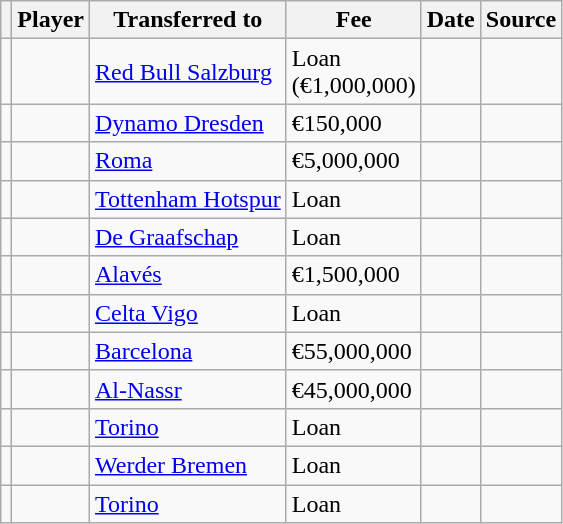<table class="wikitable plainrowheaders sortable">
<tr>
<th></th>
<th scope="col">Player</th>
<th>Transferred to</th>
<th style="width: 65px;">Fee</th>
<th scope="col">Date</th>
<th scope="col">Source</th>
</tr>
<tr>
<td align="center"></td>
<td></td>
<td> <a href='#'>Red Bull Salzburg</a></td>
<td>Loan (€1,000,000)</td>
<td></td>
<td></td>
</tr>
<tr>
<td align="center"></td>
<td></td>
<td> <a href='#'>Dynamo Dresden</a></td>
<td>€150,000</td>
<td></td>
<td></td>
</tr>
<tr>
<td align="center"></td>
<td></td>
<td> <a href='#'>Roma</a></td>
<td>€5,000,000</td>
<td></td>
<td></td>
</tr>
<tr>
<td align="center"></td>
<td></td>
<td> <a href='#'>Tottenham Hotspur</a></td>
<td>Loan</td>
<td></td>
<td></td>
</tr>
<tr>
<td align="center"></td>
<td></td>
<td> <a href='#'>De Graafschap</a></td>
<td>Loan</td>
<td></td>
<td></td>
</tr>
<tr>
<td align="center"></td>
<td></td>
<td> <a href='#'>Alavés</a></td>
<td>€1,500,000</td>
<td></td>
<td></td>
</tr>
<tr>
<td align="center"></td>
<td></td>
<td> <a href='#'>Celta Vigo</a></td>
<td>Loan</td>
<td></td>
<td></td>
</tr>
<tr>
<td align="center"></td>
<td></td>
<td> <a href='#'>Barcelona</a></td>
<td>€55,000,000</td>
<td></td>
<td></td>
</tr>
<tr>
<td align="center"></td>
<td></td>
<td> <a href='#'>Al-Nassr</a></td>
<td>€45,000,000</td>
<td></td>
<td></td>
</tr>
<tr>
<td align="center"></td>
<td></td>
<td> <a href='#'>Torino</a></td>
<td>Loan</td>
<td></td>
<td></td>
</tr>
<tr>
<td align="center"></td>
<td></td>
<td> <a href='#'>Werder Bremen</a></td>
<td>Loan</td>
<td></td>
<td></td>
</tr>
<tr>
<td align="center"></td>
<td></td>
<td> <a href='#'>Torino</a></td>
<td>Loan</td>
<td></td>
<td></td>
</tr>
</table>
